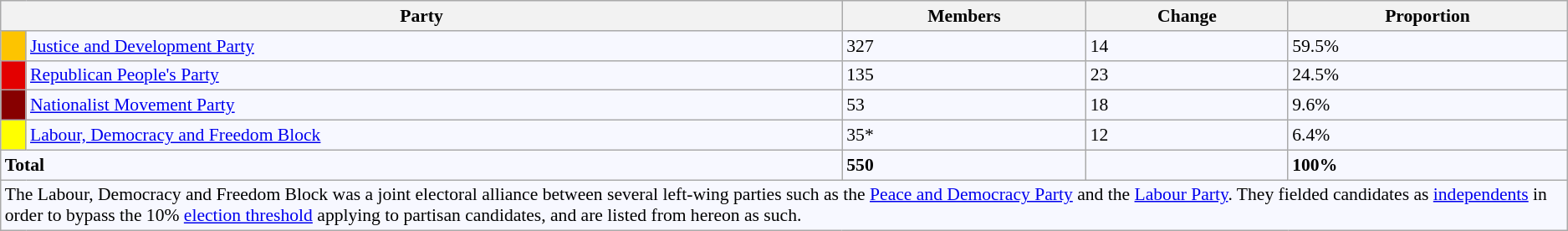<table class=wikitable style="border:1px solid #8888aa; background-color:#f7f8ff; padding:0px; font-size:90%;">
<tr>
<th colspan="2">Party</th>
<th>Members</th>
<th>Change</th>
<th>Proportion</th>
</tr>
<tr>
<td style="background: #fdc400"></td>
<td><a href='#'>Justice and Development Party</a></td>
<td>327</td>
<td>14</td>
<td>59.5%</td>
</tr>
<tr>
<td style="background: #e30000"></td>
<td><a href='#'>Republican People's Party</a></td>
<td>135</td>
<td>23</td>
<td>24.5%</td>
</tr>
<tr>
<td style="background: #870000"></td>
<td><a href='#'>Nationalist Movement Party</a></td>
<td>53</td>
<td>18</td>
<td>9.6%</td>
</tr>
<tr>
<td style="background: #ffff00"></td>
<td><a href='#'>Labour, Democracy and Freedom Block</a></td>
<td>35*</td>
<td>12</td>
<td>6.4%</td>
</tr>
<tr>
<td colspan="2"><strong>Total</strong></td>
<td><strong>550</strong></td>
<td></td>
<td><strong>100%</strong></td>
</tr>
<tr>
<td colspan="5"> The Labour, Democracy and Freedom Block was a joint electoral alliance between several left-wing parties such as the <a href='#'>Peace and Democracy Party</a> and the <a href='#'>Labour Party</a>. They fielded candidates as <a href='#'>independents</a> in order to bypass the 10% <a href='#'>election threshold</a> applying to partisan candidates, and are listed from hereon as such.</td>
</tr>
</table>
